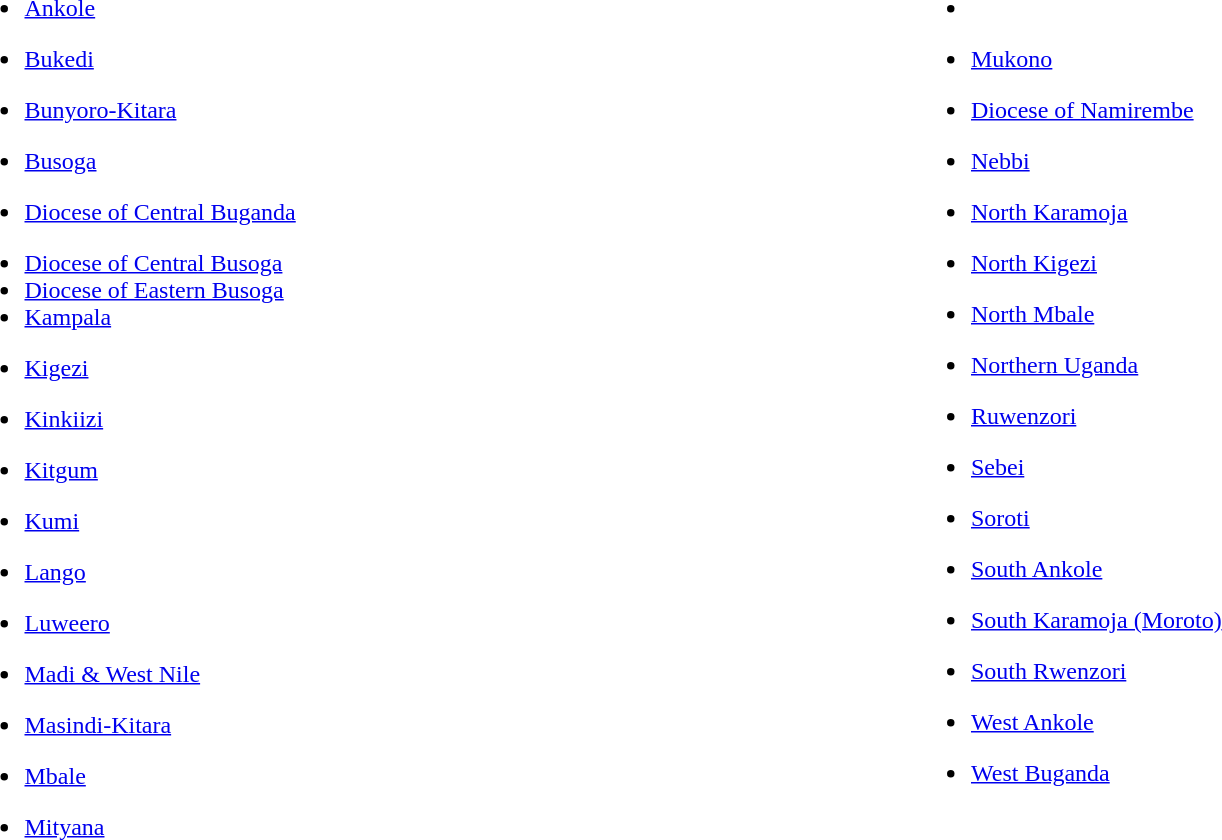<table border="0" width="100%">
<tr>
<td width="50%" valign="top"><br><ul><li><a href='#'>Ankole</a></li></ul><ul><li><a href='#'>Bukedi</a></li></ul><ul><li><a href='#'>Bunyoro-Kitara</a></li></ul><ul><li><a href='#'>Busoga</a></li></ul><ul><li><a href='#'>Diocese of Central Buganda</a></li></ul><ul><li><a href='#'>Diocese of Central Busoga</a></li><li><a href='#'>Diocese of Eastern Busoga</a></li><li><a href='#'>Kampala</a></li></ul><ul><li><a href='#'>Kigezi</a></li></ul><ul><li><a href='#'>Kinkiizi</a></li></ul><ul><li><a href='#'>Kitgum</a></li></ul><ul><li><a href='#'>Kumi</a></li></ul><ul><li><a href='#'>Lango</a></li></ul><ul><li><a href='#'>Luweero</a></li></ul><ul><li><a href='#'>Madi & West Nile</a></li></ul><ul><li><a href='#'>Masindi-Kitara</a></li></ul><ul><li><a href='#'>Mbale</a></li></ul><ul><li><a href='#'>Mityana</a></li></ul></td>
<td width="50%" valign="top"><br><ul><li></li></ul><ul><li><a href='#'>Mukono</a></li></ul><ul><li><a href='#'>Diocese of Namirembe</a></li></ul><ul><li><a href='#'>Nebbi</a></li></ul><ul><li><a href='#'>North Karamoja</a></li></ul><ul><li><a href='#'>North Kigezi</a></li></ul><ul><li><a href='#'>North Mbale</a></li></ul><ul><li><a href='#'>Northern Uganda</a></li></ul><ul><li><a href='#'>Ruwenzori</a></li></ul><ul><li><a href='#'>Sebei</a></li></ul><ul><li><a href='#'>Soroti</a></li></ul><ul><li><a href='#'>South Ankole</a></li></ul><ul><li><a href='#'>South Karamoja (Moroto)</a></li></ul><ul><li><a href='#'>South Rwenzori</a></li></ul><ul><li><a href='#'>West Ankole</a></li></ul><ul><li><a href='#'>West Buganda</a></li></ul></td>
</tr>
</table>
